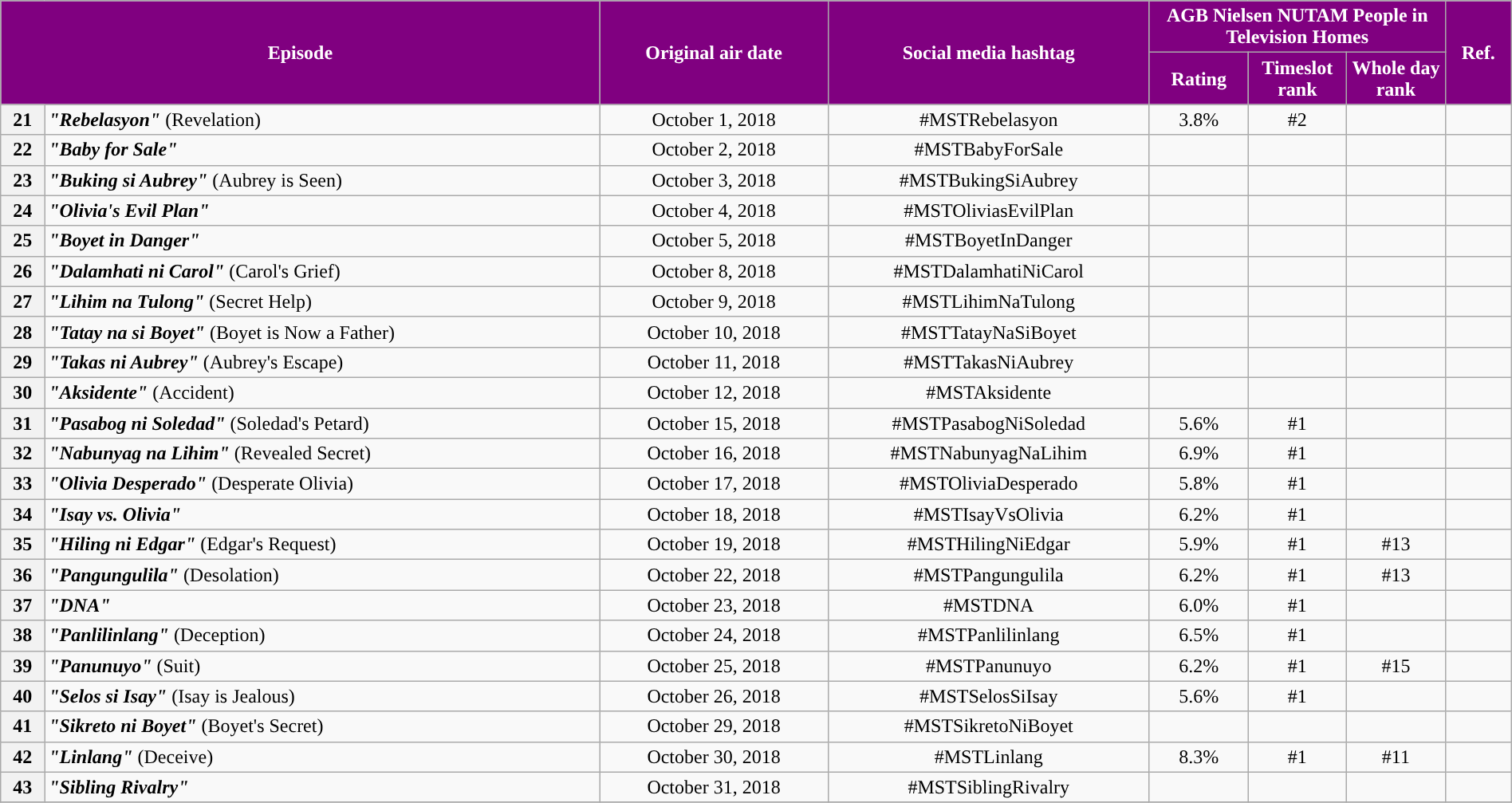<table class="wikitable" style="text-align:center; font-size:100%; line-height:18px;" width="100%">
<tr>
<th style="background-color:#800080; color:#ffffff;" colspan="2" rowspan="2">Episode</th>
<th style="background-color:#800080; color:white" rowspan="2">Original air date</th>
<th style="background-color:#800080; color:white" rowspan="2">Social media hashtag</th>
<th style="background-color:#800080; color:#ffffff;" colspan="3">AGB Nielsen NUTAM People in Television Homes</th>
<th style="background-color:#800080;  color:#ffffff;" rowspan="2">Ref.</th>
</tr>
<tr>
<th style="background-color:#800080; width:75px; color:#ffffff;">Rating</th>
<th style="background-color:#800080;  width:75px; color:#ffffff;">Timeslot<br>rank</th>
<th style="background-color:#800080; width:75px; color:#ffffff;">Whole day<br>rank</th>
</tr>
<tr>
<th>21</th>
<td style="text-align: left;"><strong><em>"Rebelasyon"</em></strong> (Revelation)</td>
<td>October 1, 2018</td>
<td>#MSTRebelasyon</td>
<td>3.8%</td>
<td>#2</td>
<td></td>
<td></td>
</tr>
<tr>
<th>22</th>
<td style="text-align: left;"><strong><em>"Baby for Sale"</em></strong></td>
<td>October 2, 2018</td>
<td>#MSTBabyForSale</td>
<td></td>
<td></td>
<td></td>
<td></td>
</tr>
<tr>
<th>23</th>
<td style="text-align: left;"><strong><em>"Buking si Aubrey"</em></strong> (Aubrey is Seen)</td>
<td>October 3, 2018</td>
<td>#MSTBukingSiAubrey</td>
<td></td>
<td></td>
<td></td>
<td></td>
</tr>
<tr>
<th>24</th>
<td style="text-align: left;"><strong><em>"Olivia's Evil Plan"</em></strong></td>
<td>October 4, 2018</td>
<td>#MSTOliviasEvilPlan</td>
<td></td>
<td></td>
<td></td>
<td></td>
</tr>
<tr>
<th>25</th>
<td style="text-align: left;"><strong><em>"Boyet in Danger"</em></strong></td>
<td>October 5, 2018</td>
<td>#MSTBoyetInDanger</td>
<td></td>
<td></td>
<td></td>
<td></td>
</tr>
<tr>
<th>26</th>
<td style="text-align: left;"><strong><em>"Dalamhati ni Carol"</em></strong> (Carol's Grief)</td>
<td>October 8, 2018</td>
<td>#MSTDalamhatiNiCarol</td>
<td></td>
<td></td>
<td></td>
<td></td>
</tr>
<tr>
<th>27</th>
<td style="text-align: left;"><strong><em>"Lihim na Tulong"</em></strong> (Secret Help)</td>
<td>October 9, 2018</td>
<td>#MSTLihimNaTulong</td>
<td></td>
<td></td>
<td></td>
<td></td>
</tr>
<tr>
<th>28</th>
<td style="text-align: left;"><strong><em>"Tatay na si Boyet"</em></strong> (Boyet is Now a Father)</td>
<td>October 10, 2018</td>
<td>#MSTTatayNaSiBoyet</td>
<td></td>
<td></td>
<td></td>
<td></td>
</tr>
<tr>
<th>29</th>
<td style="text-align: left;"><strong><em>"Takas ni Aubrey"</em></strong> (Aubrey's Escape)</td>
<td>October 11, 2018</td>
<td>#MSTTakasNiAubrey</td>
<td></td>
<td></td>
<td></td>
<td></td>
</tr>
<tr>
<th>30</th>
<td style="text-align: left;"><strong><em>"Aksidente"</em></strong> (Accident)</td>
<td>October 12, 2018</td>
<td>#MSTAksidente</td>
<td></td>
<td></td>
<td></td>
<td></td>
</tr>
<tr>
<th>31</th>
<td style="text-align: left;"><strong><em>"Pasabog ni Soledad"</em></strong> (Soledad's Petard)</td>
<td>October 15, 2018</td>
<td>#MSTPasabogNiSoledad</td>
<td>5.6%</td>
<td>#1</td>
<td></td>
<td></td>
</tr>
<tr>
<th>32</th>
<td style="text-align: left;"><strong><em>"Nabunyag na Lihim"</em></strong> (Revealed Secret)</td>
<td>October 16, 2018</td>
<td>#MSTNabunyagNaLihim</td>
<td>6.9%</td>
<td>#1</td>
<td></td>
<td></td>
</tr>
<tr>
<th>33</th>
<td style="text-align: left;"><strong><em>"Olivia Desperado"</em></strong> (Desperate Olivia)</td>
<td>October 17, 2018</td>
<td>#MSTOliviaDesperado</td>
<td>5.8%</td>
<td>#1</td>
<td></td>
<td></td>
</tr>
<tr>
<th>34</th>
<td style="text-align: left;"><strong><em>"Isay vs. Olivia"</em></strong></td>
<td>October 18, 2018</td>
<td>#MSTIsayVsOlivia</td>
<td>6.2%</td>
<td>#1</td>
<td></td>
<td></td>
</tr>
<tr>
<th>35</th>
<td style="text-align: left;"><strong><em>"Hiling ni Edgar"</em></strong> (Edgar's Request)</td>
<td>October 19, 2018</td>
<td>#MSTHilingNiEdgar</td>
<td>5.9%</td>
<td>#1</td>
<td>#13</td>
<td></td>
</tr>
<tr>
<th>36</th>
<td style="text-align: left;"><strong><em>"Pangungulila"</em></strong> (Desolation)</td>
<td>October 22, 2018</td>
<td>#MSTPangungulila</td>
<td>6.2%</td>
<td>#1</td>
<td>#13</td>
<td></td>
</tr>
<tr>
<th>37</th>
<td style="text-align: left;"><strong><em>"DNA"</em></strong></td>
<td>October 23, 2018</td>
<td>#MSTDNA</td>
<td>6.0%</td>
<td>#1</td>
<td></td>
<td></td>
</tr>
<tr>
<th>38</th>
<td style="text-align: left;"><strong><em>"Panlilinlang"</em></strong> (Deception)</td>
<td>October 24, 2018</td>
<td>#MSTPanlilinlang</td>
<td>6.5%</td>
<td>#1</td>
<td></td>
<td></td>
</tr>
<tr>
<th>39</th>
<td style="text-align: left;"><strong><em>"Panunuyo"</em></strong> (Suit)</td>
<td>October 25, 2018</td>
<td>#MSTPanunuyo</td>
<td>6.2%</td>
<td>#1</td>
<td>#15</td>
<td></td>
</tr>
<tr>
<th>40</th>
<td style="text-align: left;"><strong><em>"Selos si Isay"</em></strong> (Isay is Jealous)</td>
<td>October 26, 2018</td>
<td>#MSTSelosSiIsay</td>
<td>5.6%</td>
<td>#1</td>
<td></td>
<td></td>
</tr>
<tr>
<th>41</th>
<td style="text-align: left;"><strong><em>"Sikreto ni Boyet"</em></strong> (Boyet's Secret)</td>
<td>October 29, 2018</td>
<td>#MSTSikretoNiBoyet</td>
<td></td>
<td></td>
<td></td>
<td></td>
</tr>
<tr>
<th>42</th>
<td style="text-align: left;"><strong><em>"Linlang"</em></strong> (Deceive)</td>
<td>October 30, 2018</td>
<td>#MSTLinlang</td>
<td>8.3%</td>
<td>#1</td>
<td>#11</td>
<td></td>
</tr>
<tr>
<th>43</th>
<td style="text-align: left;"><strong><em>"Sibling Rivalry"</em></strong></td>
<td>October 31, 2018</td>
<td>#MSTSiblingRivalry</td>
<td></td>
<td></td>
<td></td>
<td></td>
</tr>
<tr>
</tr>
</table>
